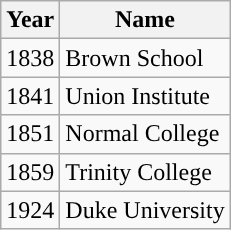<table class="wikitable" style="float: left; margin: 0 1em">
<tr>
<th scope="col">Year</th>
<th scope="col">Name</th>
</tr>
<tr>
<td>1838</td>
<td>Brown School</td>
</tr>
<tr>
<td>1841</td>
<td>Union Institute</td>
</tr>
<tr>
<td>1851</td>
<td>Normal College</td>
</tr>
<tr>
<td>1859</td>
<td>Trinity College</td>
</tr>
<tr>
<td>1924</td>
<td>Duke University</td>
</tr>
</table>
